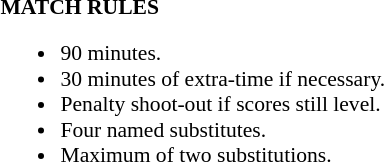<table width=100% style="font-size: 90%">
<tr>
<td width=50% valign=top><br><strong>MATCH RULES</strong><ul><li>90 minutes.</li><li>30 minutes of extra-time if necessary.</li><li>Penalty shoot-out if scores still level.</li><li>Four named substitutes.</li><li>Maximum of two substitutions.</li></ul></td>
</tr>
</table>
